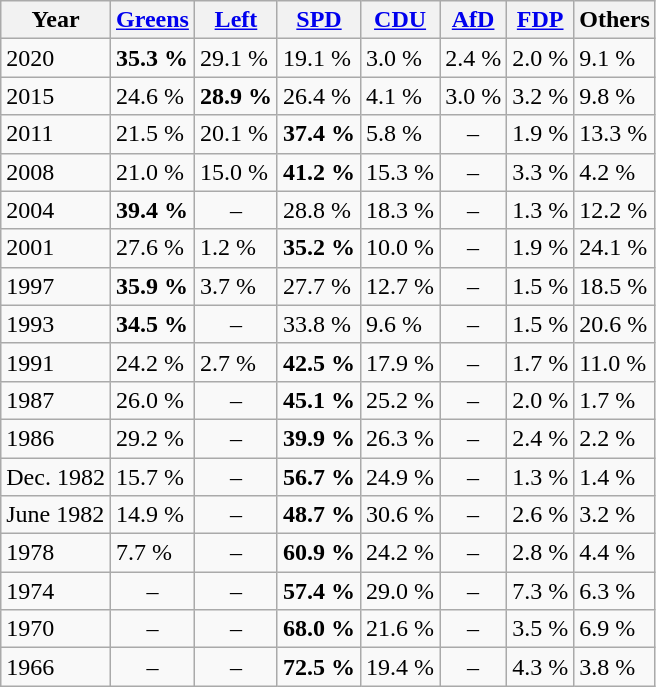<table class="wikitable zebra">
<tr class="hintergrundfarbe5">
<th>Year</th>
<th><a href='#'>Greens</a></th>
<th><a href='#'>Left</a></th>
<th><a href='#'>SPD</a></th>
<th><a href='#'>CDU</a></th>
<th><a href='#'>AfD</a></th>
<th><a href='#'>FDP</a></th>
<th>Others</th>
</tr>
<tr>
<td>2020</td>
<td><strong>35.3 %</strong></td>
<td>29.1 %</td>
<td>19.1 %</td>
<td>3.0 %</td>
<td>2.4 %</td>
<td>2.0 %</td>
<td>9.1 %</td>
</tr>
<tr>
<td>2015</td>
<td>24.6 %</td>
<td><strong>28.9 %</strong></td>
<td>26.4 %</td>
<td>4.1 %</td>
<td>3.0 %</td>
<td>3.2 %</td>
<td>9.8 %</td>
</tr>
<tr>
<td>2011</td>
<td>21.5 %</td>
<td>20.1 %</td>
<td><strong>37.4 %</strong></td>
<td>5.8 %</td>
<td style="text-align:center">–</td>
<td>1.9 %</td>
<td>13.3 %</td>
</tr>
<tr>
<td>2008</td>
<td>21.0 %</td>
<td>15.0 %</td>
<td><strong>41.2 %</strong></td>
<td>15.3 %</td>
<td style="text-align:center">–</td>
<td>3.3 %</td>
<td>4.2 %</td>
</tr>
<tr>
<td>2004</td>
<td><strong>39.4 %</strong></td>
<td style="text-align:center">–</td>
<td>28.8 %</td>
<td>18.3 %</td>
<td style="text-align:center">–</td>
<td>1.3 %</td>
<td>12.2 %</td>
</tr>
<tr>
<td>2001</td>
<td>27.6 %</td>
<td>1.2 %</td>
<td><strong>35.2 %</strong></td>
<td>10.0 %</td>
<td style="text-align:center">–</td>
<td>1.9 %</td>
<td>24.1 %</td>
</tr>
<tr>
<td>1997</td>
<td><strong>35.9 %</strong></td>
<td>3.7 %</td>
<td>27.7 %</td>
<td>12.7 %</td>
<td style="text-align:center">–</td>
<td>1.5 %</td>
<td>18.5 %</td>
</tr>
<tr>
<td>1993</td>
<td><strong>34.5 %</strong></td>
<td style="text-align:center">–</td>
<td>33.8 %</td>
<td>9.6 %</td>
<td style="text-align:center">–</td>
<td>1.5 %</td>
<td>20.6 %</td>
</tr>
<tr>
<td>1991</td>
<td>24.2 %</td>
<td>2.7 %</td>
<td><strong>42.5 %</strong></td>
<td>17.9 %</td>
<td style="text-align:center">–</td>
<td>1.7 %</td>
<td>11.0 %</td>
</tr>
<tr>
<td>1987</td>
<td>26.0 %</td>
<td style="text-align:center">–</td>
<td><strong>45.1 %</strong></td>
<td>25.2 %</td>
<td style="text-align:center">–</td>
<td>2.0 %</td>
<td>1.7 %</td>
</tr>
<tr>
<td>1986</td>
<td>29.2 %</td>
<td style="text-align:center">–</td>
<td><strong>39.9 %</strong></td>
<td>26.3 %</td>
<td style="text-align:center">–</td>
<td>2.4 %</td>
<td>2.2 %</td>
</tr>
<tr>
<td>Dec. 1982</td>
<td>15.7 %</td>
<td style="text-align:center">–</td>
<td><strong>56.7 %</strong></td>
<td>24.9 %</td>
<td style="text-align:center">–</td>
<td>1.3 %</td>
<td>1.4 %</td>
</tr>
<tr>
<td>June 1982</td>
<td>14.9 %</td>
<td style="text-align:center">–</td>
<td><strong>48.7 %</strong></td>
<td>30.6 %</td>
<td style="text-align:center">–</td>
<td>2.6 %</td>
<td>3.2 %</td>
</tr>
<tr>
<td>1978</td>
<td>7.7 %</td>
<td style="text-align:center">–</td>
<td><strong>60.9 %</strong></td>
<td>24.2 %</td>
<td style="text-align:center">–</td>
<td>2.8 %</td>
<td>4.4 %</td>
</tr>
<tr>
<td>1974</td>
<td style="text-align:center">–</td>
<td style="text-align:center">–</td>
<td><strong>57.4 %</strong></td>
<td>29.0 %</td>
<td style="text-align:center">–</td>
<td>7.3 %</td>
<td>6.3 %</td>
</tr>
<tr>
<td>1970</td>
<td style="text-align:center">–</td>
<td style="text-align:center">–</td>
<td><strong>68.0 %</strong></td>
<td>21.6 %</td>
<td style="text-align:center">–</td>
<td>3.5 %</td>
<td>6.9 %</td>
</tr>
<tr>
<td>1966</td>
<td style="text-align:center">–</td>
<td style="text-align:center">–</td>
<td><strong>72.5 %</strong></td>
<td>19.4 %</td>
<td style="text-align:center">–</td>
<td>4.3 %</td>
<td>3.8 %</td>
</tr>
</table>
